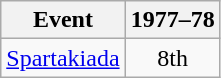<table class="wikitable" style="text-align:center">
<tr>
<th>Event</th>
<th>1977–78</th>
</tr>
<tr>
<td align=left><a href='#'>Spartakiada</a></td>
<td>8th</td>
</tr>
</table>
